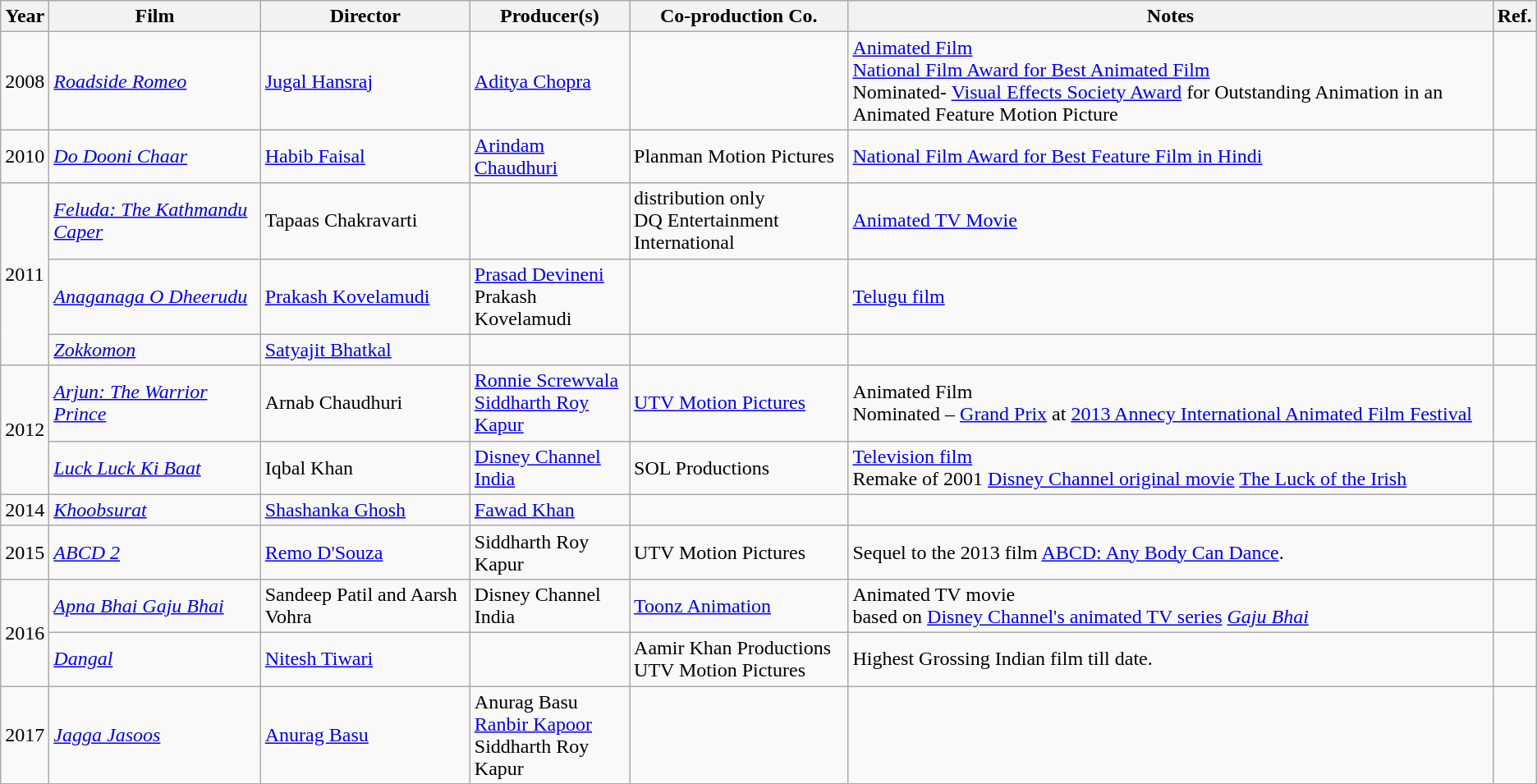<table class="wikitable sortable">
<tr>
<th scope="col">Year</th>
<th scope="col">Film</th>
<th scope="col">Director</th>
<th scope="col">Producer(s)</th>
<th scope="col">Co-production Co.</th>
<th scope="col">Notes</th>
<th scope="col">Ref.</th>
</tr>
<tr>
<td>2008</td>
<td><em><a href='#'>Roadside Romeo</a></em></td>
<td><a href='#'>Jugal Hansraj</a></td>
<td><a href='#'>Aditya Chopra</a></td>
<td></td>
<td><a href='#'>Animated Film</a> <br> <a href='#'>National Film Award for Best Animated Film</a> <br> Nominated- <a href='#'>Visual Effects Society Award</a> for Outstanding Animation in an Animated Feature Motion Picture</td>
<td></td>
</tr>
<tr>
<td>2010</td>
<td><em><a href='#'>Do Dooni Chaar</a></em></td>
<td><a href='#'>Habib Faisal</a></td>
<td><a href='#'>Arindam Chaudhuri</a></td>
<td>Planman Motion Pictures</td>
<td><a href='#'>National Film Award for Best Feature Film in Hindi</a></td>
<td></td>
</tr>
<tr>
<td rowspan="3">2011</td>
<td><em><a href='#'>Feluda: The Kathmandu Caper</a></em></td>
<td>Tapaas Chakravarti</td>
<td></td>
<td>distribution only<br>DQ Entertainment International</td>
<td><a href='#'>Animated TV Movie</a></td>
<td></td>
</tr>
<tr>
<td><em><a href='#'>Anaganaga O Dheerudu</a></em></td>
<td><a href='#'>Prakash Kovelamudi</a></td>
<td><a href='#'>Prasad Devineni</a> <br> Prakash Kovelamudi</td>
<td></td>
<td><a href='#'>Telugu film</a></td>
<td></td>
</tr>
<tr>
<td><em><a href='#'>Zokkomon</a></em></td>
<td><a href='#'>Satyajit Bhatkal</a></td>
<td></td>
<td></td>
<td></td>
<td></td>
</tr>
<tr>
<td rowspan="2">2012</td>
<td><em><a href='#'>Arjun: The Warrior Prince</a></em></td>
<td>Arnab Chaudhuri</td>
<td><a href='#'>Ronnie Screwvala</a> <br> <a href='#'>Siddharth Roy Kapur</a></td>
<td><a href='#'>UTV Motion Pictures</a></td>
<td>Animated Film <br> Nominated – <a href='#'>Grand Prix</a> at <a href='#'>2013 Annecy International Animated Film Festival</a></td>
<td></td>
</tr>
<tr>
<td><em><a href='#'>Luck Luck Ki Baat</a></em></td>
<td>Iqbal Khan</td>
<td><a href='#'>Disney Channel India</a></td>
<td>SOL Productions</td>
<td><a href='#'>Television film</a> <br> Remake of 2001 <a href='#'>Disney Channel original movie</a> <a href='#'>The Luck of the Irish</a></td>
<td></td>
</tr>
<tr>
<td>2014</td>
<td><em><a href='#'>Khoobsurat</a></em></td>
<td><a href='#'>Shashanka Ghosh</a></td>
<td><a href='#'>Fawad Khan</a></td>
<td></td>
<td></td>
<td></td>
</tr>
<tr>
<td>2015</td>
<td><em><a href='#'>ABCD 2</a></em></td>
<td><a href='#'>Remo D'Souza</a></td>
<td>Siddharth Roy Kapur</td>
<td>UTV Motion Pictures</td>
<td>Sequel to the 2013 film <a href='#'>ABCD: Any Body Can Dance</a>.</td>
<td></td>
</tr>
<tr>
<td rowspan="2">2016</td>
<td><em><a href='#'>Apna Bhai Gaju Bhai</a></em></td>
<td>Sandeep Patil and Aarsh Vohra</td>
<td>Disney Channel India</td>
<td><a href='#'>Toonz Animation</a></td>
<td>Animated TV movie <br> based on <a href='#'>Disney Channel's animated TV series</a> <em><a href='#'>Gaju Bhai</a></em></td>
<td></td>
</tr>
<tr>
<td><em><a href='#'>Dangal</a></em></td>
<td><a href='#'>Nitesh Tiwari</a></td>
<td></td>
<td>Aamir Khan Productions<br>UTV Motion Pictures</td>
<td>Highest Grossing Indian film till date.</td>
<td></td>
</tr>
<tr>
<td>2017</td>
<td><em><a href='#'>Jagga Jasoos</a></em></td>
<td><a href='#'>Anurag Basu</a></td>
<td>Anurag Basu <br> <a href='#'>Ranbir Kapoor</a> <br> Siddharth Roy Kapur</td>
<td></td>
<td></td>
<td></td>
</tr>
</table>
